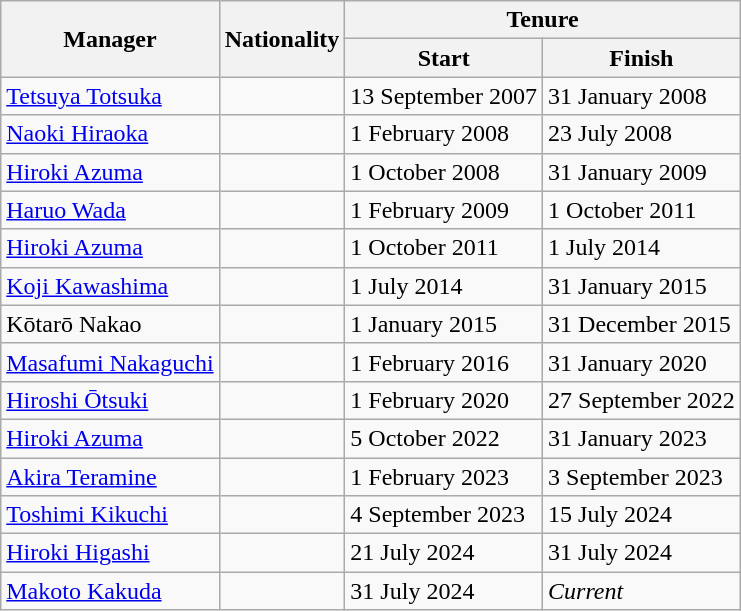<table class="wikitable">
<tr>
<th rowspan="2">Manager</th>
<th rowspan="2">Nationality</th>
<th colspan="2">Tenure </th>
</tr>
<tr>
<th>Start</th>
<th>Finish </th>
</tr>
<tr>
<td><a href='#'>Tetsuya Totsuka</a></td>
<td></td>
<td>13 September 2007</td>
<td>31 January 2008<br></td>
</tr>
<tr>
<td><a href='#'>Naoki Hiraoka</a></td>
<td></td>
<td>1 February 2008</td>
<td>23 July 2008<br></td>
</tr>
<tr>
<td><a href='#'>Hiroki Azuma</a></td>
<td></td>
<td>1 October 2008</td>
<td>31 January 2009<br></td>
</tr>
<tr>
<td><a href='#'>Haruo Wada</a></td>
<td></td>
<td>1 February 2009</td>
<td>1 October 2011<br></td>
</tr>
<tr>
<td><a href='#'>Hiroki Azuma</a></td>
<td></td>
<td>1 October 2011</td>
<td>1 July 2014<br></td>
</tr>
<tr>
<td><a href='#'>Koji Kawashima</a></td>
<td></td>
<td>1 July 2014</td>
<td>31 January 2015<br></td>
</tr>
<tr>
<td>Kōtarō Nakao</td>
<td></td>
<td>1 January 2015</td>
<td>31 December 2015<br></td>
</tr>
<tr>
<td><a href='#'>Masafumi Nakaguchi</a></td>
<td></td>
<td>1 February 2016</td>
<td>31 January 2020<br></td>
</tr>
<tr>
<td><a href='#'>Hiroshi Ōtsuki</a></td>
<td></td>
<td>1 February 2020</td>
<td>27 September 2022<br></td>
</tr>
<tr>
<td><a href='#'>Hiroki Azuma</a></td>
<td></td>
<td>5 October 2022</td>
<td>31 January 2023<br></td>
</tr>
<tr>
<td><a href='#'>Akira Teramine</a></td>
<td></td>
<td>1 February 2023</td>
<td>3 September 2023<br></td>
</tr>
<tr>
<td><a href='#'>Toshimi Kikuchi</a></td>
<td></td>
<td>4 September 2023</td>
<td>15 July 2024<br></td>
</tr>
<tr>
<td><a href='#'>Hiroki Higashi</a></td>
<td></td>
<td>21 July 2024</td>
<td>31 July 2024<br></td>
</tr>
<tr>
<td><a href='#'>Makoto Kakuda</a></td>
<td></td>
<td>31 July 2024</td>
<td><em>Current</em><br></td>
</tr>
</table>
